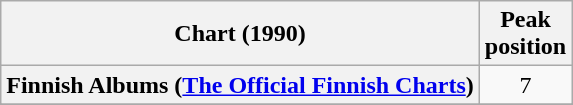<table class="wikitable sortable plainrowheaders">
<tr>
<th>Chart (1990)</th>
<th>Peak<br>position</th>
</tr>
<tr>
<th scope="row">Finnish Albums (<a href='#'>The Official Finnish Charts</a>)</th>
<td align="center">7</td>
</tr>
<tr>
</tr>
<tr>
</tr>
<tr>
</tr>
<tr>
</tr>
<tr>
</tr>
</table>
